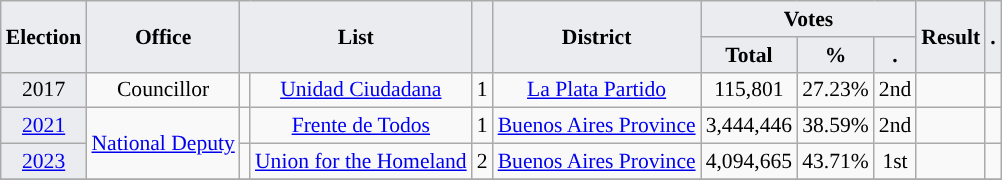<table class="wikitable" style="font-size:90%; text-align:center;">
<tr>
<th style="background-color:#EAECF0;" rowspan=2>Election</th>
<th style="background-color:#EAECF0;" rowspan=2>Office</th>
<th style="background-color:#EAECF0;" colspan=2 rowspan=2>List</th>
<th style="background-color:#EAECF0;" rowspan=2></th>
<th style="background-color:#EAECF0;" rowspan=2>District</th>
<th style="background-color:#EAECF0;" colspan=3>Votes</th>
<th style="background-color:#EAECF0;" rowspan=2>Result</th>
<th style="background-color:#EAECF0;" rowspan=2>.</th>
</tr>
<tr>
<th style="background-color:#EAECF0;">Total</th>
<th style="background-color:#EAECF0;">%</th>
<th style="background-color:#EAECF0;">.</th>
</tr>
<tr>
<td style="background-color:#EAECF0;">2017</td>
<td>Councillor</td>
<td style="background-color:"></td>
<td><a href='#'>Unidad Ciudadana</a></td>
<td>1</td>
<td><a href='#'>La Plata Partido</a></td>
<td>115,801</td>
<td>27.23%</td>
<td>2nd</td>
<td></td>
<td></td>
</tr>
<tr>
<td style="background-color:#EAECF0;"><a href='#'>2021</a></td>
<td rowspan="2"><a href='#'>National Deputy</a></td>
<td style="background-color:"></td>
<td><a href='#'>Frente de Todos</a></td>
<td>1</td>
<td><a href='#'>Buenos Aires Province</a></td>
<td>3,444,446</td>
<td>38.59%</td>
<td>2nd</td>
<td></td>
<td></td>
</tr>
<tr>
<td style="background-color:#EAECF0;"><a href='#'>2023</a></td>
<td style="background-color:"></td>
<td><a href='#'>Union for the Homeland</a></td>
<td>2</td>
<td><a href='#'>Buenos Aires Province</a></td>
<td>4,094,665</td>
<td>43.71%</td>
<td>1st</td>
<td></td>
<td></td>
</tr>
<tr>
</tr>
</table>
